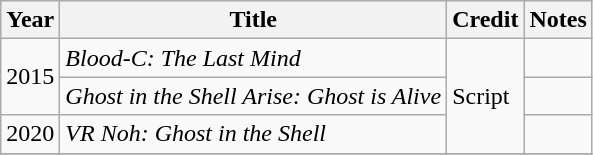<table class="wikitable">
<tr>
<th>Year</th>
<th>Title</th>
<th>Credit</th>
<th>Notes</th>
</tr>
<tr>
<td rowspan="2">2015</td>
<td><em>Blood-C: The Last Mind</em></td>
<td rowspan="3">Script</td>
<td></td>
</tr>
<tr>
<td><em>Ghost in the Shell Arise: Ghost is Alive</em></td>
<td></td>
</tr>
<tr>
<td>2020</td>
<td><em>VR Noh: Ghost in the Shell</em></td>
<td></td>
</tr>
<tr>
</tr>
</table>
